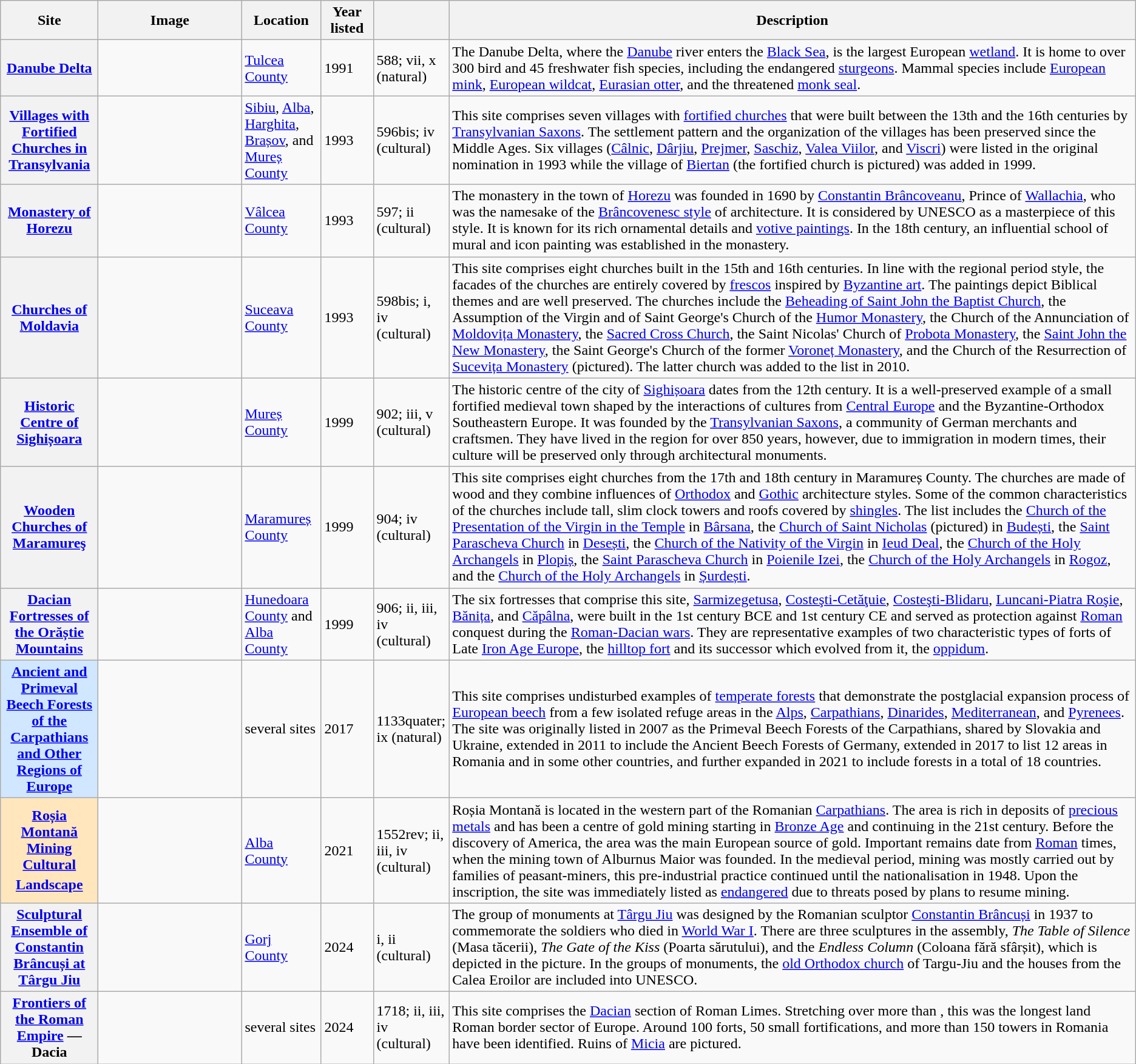<table class="wikitable sortable plainrowheaders">
<tr>
<th style="width:100px;" scope="col">Site</th>
<th class="unsortable"  style="width:150px;" scope="col">Image</th>
<th style="width:80px;" scope="col">Location</th>
<th style="width:50px;" scope="col">Year listed</th>
<th style="width:60px;" scope="col" data-sort-type="number"></th>
<th scope="col" class="unsortable">Description</th>
</tr>
<tr>
<th scope="row"><a href='#'>Danube Delta</a></th>
<td></td>
<td><a href='#'>Tulcea County</a></td>
<td>1991</td>
<td>588; vii, x (natural)</td>
<td>The Danube Delta, where the <a href='#'>Danube</a> river enters the <a href='#'>Black Sea</a>, is the largest European <a href='#'>wetland</a>. It is home to over 300 bird and 45 freshwater fish species, including the endangered <a href='#'>sturgeons</a>. Mammal species include  <a href='#'>European mink</a>, <a href='#'>European wildcat</a>, <a href='#'>Eurasian otter</a>, and the threatened <a href='#'>monk seal</a>.</td>
</tr>
<tr>
<th scope="row"><a href='#'>Villages with Fortified Churches in Transylvania</a></th>
<td></td>
<td><a href='#'>Sibiu</a>, <a href='#'>Alba</a>, <a href='#'>Harghita</a>, <a href='#'>Brașov</a>, and <a href='#'>Mureș County</a></td>
<td>1993</td>
<td>596bis; iv (cultural)</td>
<td>This site comprises seven villages with <a href='#'>fortified churches</a> that were built between the 13th and the 16th centuries by <a href='#'>Transylvanian Saxons</a>. The settlement pattern and the organization of the villages has been preserved since the Middle Ages. Six villages (<a href='#'>Câlnic</a>, <a href='#'>Dârjiu</a>, <a href='#'>Prejmer</a>, <a href='#'>Saschiz</a>, <a href='#'>Valea Viilor</a>, and <a href='#'>Viscri</a>) were listed in the original nomination in 1993 while the village of <a href='#'>Biertan</a> (the fortified church is pictured) was added in 1999.</td>
</tr>
<tr>
<th scope="row"><a href='#'>Monastery of Horezu</a></th>
<td></td>
<td><a href='#'>Vâlcea County</a></td>
<td>1993</td>
<td>597; ii (cultural)</td>
<td>The monastery in the town of <a href='#'>Horezu</a> was founded in 1690 by <a href='#'>Constantin Brâncoveanu</a>, Prince of <a href='#'>Wallachia</a>, who was the namesake of the <a href='#'>Brâncovenesc style</a> of architecture. It is considered by UNESCO as a masterpiece of this style. It is known for its rich ornamental details and <a href='#'>votive paintings</a>. In the 18th century, an influential school of mural and icon painting was established in the monastery.</td>
</tr>
<tr>
<th scope="row"><a href='#'>Churches of Moldavia</a></th>
<td></td>
<td><a href='#'>Suceava County</a></td>
<td>1993</td>
<td>598bis; i, iv (cultural)</td>
<td>This site comprises eight churches built in the 15th and 16th centuries. In line with the regional period style, the facades of the churches are entirely covered by <a href='#'>frescos</a> inspired by <a href='#'>Byzantine art</a>. The paintings depict Biblical themes and are well preserved. The churches include the <a href='#'>Beheading of Saint John the Baptist Church</a>, the Assumption of the Virgin and of Saint George's Church of the <a href='#'>Humor Monastery</a>, the Church of the Annunciation of <a href='#'>Moldovița Monastery</a>, the <a href='#'>Sacred Cross Church</a>, the Saint Nicolas' Church of <a href='#'>Probota Monastery</a>, the <a href='#'>Saint John the New Monastery</a>, the Saint George's Church of the former <a href='#'>Voroneț Monastery</a>, and the Church of the Resurrection of <a href='#'>Sucevița Monastery</a> (pictured). The latter church was added to the list in 2010.</td>
</tr>
<tr>
<th scope="row"><a href='#'>Historic Centre of Sighișoara</a></th>
<td></td>
<td><a href='#'>Mureș County</a></td>
<td>1999</td>
<td>902; iii, v (cultural)</td>
<td>The historic centre of the city of <a href='#'>Sighișoara</a> dates from the 12th century. It is a well-preserved example of a small fortified medieval town shaped by the interactions of cultures from <a href='#'>Central Europe</a> and the Byzantine-Orthodox Southeastern Europe. It was founded by the <a href='#'>Transylvanian Saxons</a>, a community of German merchants and craftsmen. They have lived in the region for over 850 years, however, due to immigration in modern times, their culture will be preserved only through architectural monuments.</td>
</tr>
<tr>
<th scope="row"><a href='#'>Wooden Churches of Maramureş</a></th>
<td></td>
<td><a href='#'>Maramureș County</a></td>
<td>1999</td>
<td>904; iv (cultural)</td>
<td>This site comprises eight churches from the 17th and 18th century in Maramureș County. The churches are made of wood and they combine influences of <a href='#'>Orthodox</a> and <a href='#'>Gothic</a> architecture styles. Some of the common characteristics of the churches include tall, slim clock towers and roofs covered by <a href='#'>shingles</a>. The list includes the <a href='#'>Church of the Presentation of the Virgin in the Temple</a> in <a href='#'>Bârsana</a>, the <a href='#'>Church of Saint Nicholas</a> (pictured) in <a href='#'>Budești</a>, the <a href='#'>Saint Parascheva Church</a> in <a href='#'>Desești</a>, the <a href='#'>Church of the Nativity of the Virgin</a> in <a href='#'>Ieud Deal</a>, the <a href='#'>Church of the Holy Archangels</a> in <a href='#'>Plopiș</a>, the <a href='#'>Saint Parascheva Church</a> in <a href='#'>Poienile Izei</a>, the <a href='#'>Church of the Holy Archangels</a> in <a href='#'>Rogoz</a>, and the <a href='#'>Church of the Holy Archangels</a> in <a href='#'>Șurdești</a>.</td>
</tr>
<tr>
<th scope="row"><a href='#'>Dacian Fortresses of the Orăștie Mountains</a></th>
<td></td>
<td><a href='#'>Hunedoara County</a> and <a href='#'>Alba County</a></td>
<td>1999</td>
<td>906; ii, iii, iv (cultural)</td>
<td>The six fortresses that comprise this site, <a href='#'>Sarmizegetusa</a>, <a href='#'>Costeşti-Cetăţuie</a>, <a href='#'>Costeşti-Blidaru</a>, <a href='#'>Luncani-Piatra Roşie</a>, <a href='#'>Bănița</a>, and <a href='#'>Căpâlna</a>, were built in the 1st century BCE and 1st century CE and served as protection against <a href='#'>Roman</a> conquest during the <a href='#'>Roman-Dacian wars</a>. They are representative examples of two characteristic types of forts of Late <a href='#'>Iron Age Europe</a>, the <a href='#'>hilltop fort</a> and its successor which evolved from it, the <a href='#'>oppidum</a>.</td>
</tr>
<tr>
<th scope="row" style="background:#D0E7FF;"><a href='#'>Ancient and Primeval Beech Forests of the Carpathians and Other Regions of Europe</a></th>
<td></td>
<td>several sites</td>
<td>2017</td>
<td>1133quater; ix (natural)</td>
<td>This site comprises undisturbed examples of <a href='#'>temperate forests</a> that demonstrate the postglacial expansion process of <a href='#'>European beech</a> from a few isolated refuge areas in the <a href='#'>Alps</a>, <a href='#'>Carpathians</a>, <a href='#'>Dinarides</a>, <a href='#'>Mediterranean</a>, and <a href='#'>Pyrenees</a>. The site was originally listed in 2007 as the Primeval Beech Forests of the Carpathians, shared by Slovakia and Ukraine, extended in 2011 to include the Ancient Beech Forests of Germany, extended in 2017 to list 12 areas in Romania and in some other countries, and further expanded in 2021 to include forests in a total of 18 countries.</td>
</tr>
<tr>
<th scope="row" style="background:#ffe6bd;"><a href='#'>Roșia Montană Mining Cultural Landscape</a><sup></sup></th>
<td></td>
<td><a href='#'>Alba County</a></td>
<td>2021</td>
<td>1552rev; ii, iii, iv (cultural)</td>
<td>Roșia Montană is located in the western part of the Romanian <a href='#'>Carpathians</a>. The area is rich in deposits of <a href='#'>precious metals</a> and has been a centre of gold mining starting in <a href='#'>Bronze Age</a> and continuing in the 21st century. Before the discovery of America, the area was the main European source of gold. Important remains date from <a href='#'>Roman</a> times, when the mining town of Alburnus Maior was founded. In the medieval period, mining was mostly carried out by families of peasant-miners, this pre-industrial practice continued until the nationalisation in 1948. Upon the inscription, the site was immediately listed as <a href='#'>endangered</a> due to threats posed by plans to resume mining.</td>
</tr>
<tr>
<th scope="row"><a href='#'>Sculptural Ensemble of Constantin Brâncuși at Târgu Jiu</a></th>
<td></td>
<td><a href='#'>Gorj County</a></td>
<td>2024</td>
<td>i, ii (cultural)</td>
<td>The group of monuments at <a href='#'>Târgu Jiu</a> was designed by the Romanian sculptor <a href='#'>Constantin Brâncuși</a> in 1937 to commemorate the soldiers who died in <a href='#'>World War I</a>. There are three sculptures in the assembly, <em>The Table of Silence</em> (Masa tăcerii), <em>The Gate of the Kiss</em> (Poarta sărutului), and the <em>Endless Column</em> (Coloana fără sfârșit), which is depicted in the picture. In the groups of monuments, the <a href='#'>old Orthodox church</a> of Targu-Jiu and the houses from the Calea Eroilor are included into UNESCO.</td>
</tr>
<tr>
<th scope="row"><a href='#'>Frontiers of the Roman Empire</a> — Dacia</th>
<td></td>
<td>several sites</td>
<td>2024</td>
<td>1718; ii, iii, iv (cultural)</td>
<td>This site comprises the <a href='#'>Dacian</a> section of Roman Limes. Stretching over more than , this was the longest land Roman border sector of Europe. Around 100 forts, 50 small fortifications, and more than 150 towers in Romania have been identified. Ruins of <a href='#'>Micia</a> are pictured.</td>
</tr>
</table>
